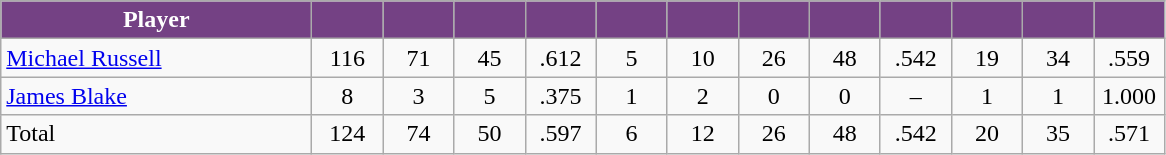<table class="wikitable" style="text-align:center">
<tr>
<th style="background:#744184; color:white" width="200px">Player</th>
<th style="background:#744184; color:white" width="40px"></th>
<th style="background:#744184; color:white" width="40px"></th>
<th style="background:#744184; color:white" width="40px"></th>
<th style="background:#744184; color:white" width="40px"></th>
<th style="background:#744184; color:white" width="40px"></th>
<th style="background:#744184; color:white" width="40px"></th>
<th style="background:#744184; color:white" width="40px"></th>
<th style="background:#744184; color:white" width="40px"></th>
<th style="background:#744184; color:white" width="40px"></th>
<th style="background:#744184; color:white" width="40px"></th>
<th style="background:#744184; color:white" width="40px"></th>
<th style="background:#744184; color:white" width="40px"></th>
</tr>
<tr>
<td style="text-align:left"><a href='#'>Michael Russell</a></td>
<td>116</td>
<td>71</td>
<td>45</td>
<td>.612</td>
<td>5</td>
<td>10</td>
<td>26</td>
<td>48</td>
<td>.542</td>
<td>19</td>
<td>34</td>
<td>.559</td>
</tr>
<tr>
<td style="text-align:left"><a href='#'>James Blake</a></td>
<td>8</td>
<td>3</td>
<td>5</td>
<td>.375</td>
<td>1</td>
<td>2</td>
<td>0</td>
<td>0</td>
<td>–</td>
<td>1</td>
<td>1</td>
<td>1.000</td>
</tr>
<tr>
<td style="text-align:left">Total</td>
<td>124</td>
<td>74</td>
<td>50</td>
<td>.597</td>
<td>6</td>
<td>12</td>
<td>26</td>
<td>48</td>
<td>.542</td>
<td>20</td>
<td>35</td>
<td>.571</td>
</tr>
</table>
